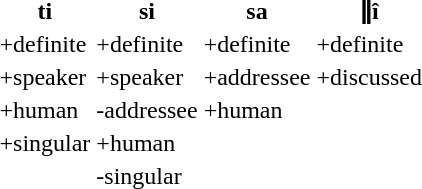<table>
<tr>
<th>ti</th>
<th>si</th>
<th>sa</th>
<th>ǁî</th>
</tr>
<tr>
<td>+definite</td>
<td>+definite</td>
<td>+definite</td>
<td>+definite</td>
</tr>
<tr>
<td>+speaker</td>
<td>+speaker</td>
<td>+addressee</td>
<td>+discussed</td>
</tr>
<tr>
<td>+human</td>
<td>-addressee</td>
<td>+human</td>
<td></td>
</tr>
<tr>
<td>+singular</td>
<td>+human</td>
<td></td>
<td></td>
</tr>
<tr>
<td></td>
<td>-singular</td>
<td></td>
<td></td>
</tr>
</table>
